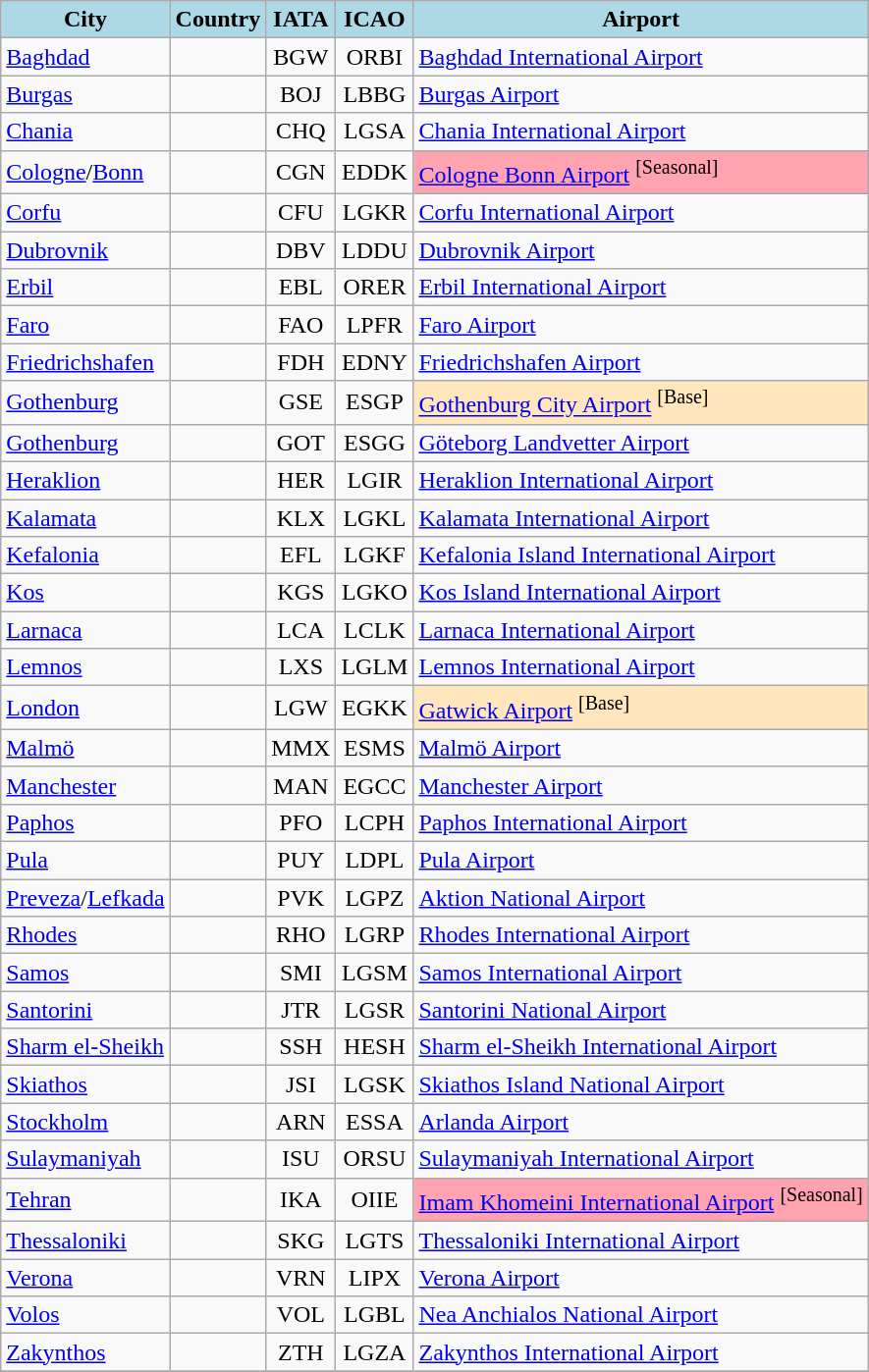<table class="wikitable sortable">
<tr>
<th style="background-color:lightblue;color: black">City</th>
<th style="background-color:lightblue;color: black">Country</th>
<th style="background-color:lightblue;color: black">IATA</th>
<th style="background-color:lightblue;color: black">ICAO</th>
<th style="background-color:lightblue;color: black">Airport</th>
</tr>
<tr>
<td><a href='#'>Baghdad</a></td>
<td></td>
<td align=center>BGW</td>
<td align=center>ORBI</td>
<td><a href='#'>Baghdad International Airport</a></td>
</tr>
<tr>
<td><a href='#'>Burgas</a></td>
<td></td>
<td align=center>BOJ</td>
<td align=center>LBBG</td>
<td><a href='#'>Burgas Airport</a></td>
</tr>
<tr>
<td><a href='#'>Chania</a></td>
<td></td>
<td align=center>CHQ</td>
<td align=center>LGSA</td>
<td><a href='#'>Chania International Airport</a></td>
</tr>
<tr>
<td><a href='#'>Cologne</a>/<a href='#'>Bonn</a></td>
<td></td>
<td align=center>CGN</td>
<td align=center>EDDK</td>
<td style="background-color: #FFA3B1"><a href='#'>Cologne Bonn Airport</a> <sup>[Seasonal]</sup></td>
</tr>
<tr>
<td><a href='#'>Corfu</a></td>
<td></td>
<td align=center>CFU</td>
<td align=center>LGKR</td>
<td><a href='#'>Corfu International Airport</a></td>
</tr>
<tr>
<td><a href='#'>Dubrovnik</a></td>
<td></td>
<td align=center>DBV</td>
<td align=center>LDDU</td>
<td><a href='#'>Dubrovnik Airport</a></td>
</tr>
<tr>
<td><a href='#'>Erbil</a></td>
<td></td>
<td align=center>EBL</td>
<td align=center>ORER</td>
<td><a href='#'>Erbil International Airport</a></td>
</tr>
<tr>
<td><a href='#'>Faro</a></td>
<td></td>
<td align=center>FAO</td>
<td align=center>LPFR</td>
<td><a href='#'>Faro Airport</a></td>
</tr>
<tr>
<td><a href='#'>Friedrichshafen</a></td>
<td></td>
<td align=center>FDH</td>
<td align=center>EDNY</td>
<td><a href='#'>Friedrichshafen Airport</a></td>
</tr>
<tr>
<td><a href='#'>Gothenburg</a></td>
<td></td>
<td align=center>GSE</td>
<td align=center>ESGP</td>
<td style="background-color: #FFE6BD"><a href='#'>Gothenburg City Airport</a> <sup>[Base]</sup></td>
</tr>
<tr>
<td><a href='#'>Gothenburg</a></td>
<td></td>
<td align=center>GOT</td>
<td align=center>ESGG</td>
<td><a href='#'>Göteborg Landvetter Airport</a></td>
</tr>
<tr>
<td><a href='#'>Heraklion</a></td>
<td></td>
<td align=center>HER</td>
<td align=center>LGIR</td>
<td><a href='#'>Heraklion International Airport</a></td>
</tr>
<tr>
<td><a href='#'>Kalamata</a></td>
<td></td>
<td align=center>KLX</td>
<td align=center>LGKL</td>
<td><a href='#'>Kalamata International Airport</a></td>
</tr>
<tr>
<td><a href='#'>Kefalonia</a></td>
<td></td>
<td align=center>EFL</td>
<td align=center>LGKF</td>
<td><a href='#'>Kefalonia Island International Airport</a></td>
</tr>
<tr>
<td><a href='#'>Kos</a></td>
<td></td>
<td align=center>KGS</td>
<td align=center>LGKO</td>
<td><a href='#'>Kos Island International Airport</a></td>
</tr>
<tr>
<td><a href='#'>Larnaca</a></td>
<td></td>
<td align=center>LCA</td>
<td align=center>LCLK</td>
<td><a href='#'>Larnaca International Airport</a></td>
</tr>
<tr>
<td><a href='#'>Lemnos</a></td>
<td></td>
<td align=center>LXS</td>
<td align=center>LGLM</td>
<td><a href='#'>Lemnos International Airport</a></td>
</tr>
<tr>
<td><a href='#'>London</a></td>
<td></td>
<td align=center>LGW</td>
<td align=center>EGKK</td>
<td style="background-color: #FFE6BD"><a href='#'>Gatwick Airport</a> <sup>[Base]</sup></td>
</tr>
<tr>
<td><a href='#'>Malmö</a></td>
<td></td>
<td align=center>MMX</td>
<td align=center>ESMS</td>
<td><a href='#'>Malmö Airport</a></td>
</tr>
<tr>
<td><a href='#'>Manchester</a></td>
<td></td>
<td align=center>MAN</td>
<td align=center>EGCC</td>
<td><a href='#'>Manchester Airport</a></td>
</tr>
<tr>
<td><a href='#'>Paphos</a></td>
<td></td>
<td align=center>PFO</td>
<td align=center>LCPH</td>
<td><a href='#'>Paphos International Airport</a></td>
</tr>
<tr>
<td><a href='#'>Pula</a></td>
<td></td>
<td align=center>PUY</td>
<td align=center>LDPL</td>
<td><a href='#'>Pula Airport</a></td>
</tr>
<tr>
<td><a href='#'>Preveza</a>/<a href='#'>Lefkada</a></td>
<td></td>
<td align=center>PVK</td>
<td align=center>LGPZ</td>
<td><a href='#'>Aktion National Airport</a></td>
</tr>
<tr>
<td><a href='#'>Rhodes</a></td>
<td></td>
<td align=center>RHO</td>
<td align=center>LGRP</td>
<td><a href='#'>Rhodes International Airport</a></td>
</tr>
<tr>
<td><a href='#'>Samos</a></td>
<td></td>
<td align=center>SMI</td>
<td align=center>LGSM</td>
<td><a href='#'>Samos International Airport</a></td>
</tr>
<tr>
<td><a href='#'>Santorini</a></td>
<td></td>
<td align=center>JTR</td>
<td align=center>LGSR</td>
<td><a href='#'>Santorini National Airport</a></td>
</tr>
<tr>
<td><a href='#'>Sharm el-Sheikh</a></td>
<td></td>
<td align=center>SSH</td>
<td align=center>HESH</td>
<td><a href='#'>Sharm el-Sheikh International Airport</a></td>
</tr>
<tr>
<td><a href='#'>Skiathos</a></td>
<td></td>
<td align=center>JSI</td>
<td align=center>LGSK</td>
<td><a href='#'>Skiathos Island National Airport</a></td>
</tr>
<tr>
<td><a href='#'>Stockholm</a></td>
<td></td>
<td align=center>ARN</td>
<td align=center>ESSA</td>
<td><a href='#'>Arlanda Airport</a></td>
</tr>
<tr>
<td><a href='#'>Sulaymaniyah</a></td>
<td></td>
<td align=center>ISU</td>
<td align=center>ORSU</td>
<td><a href='#'>Sulaymaniyah International Airport</a></td>
</tr>
<tr>
<td><a href='#'>Tehran</a></td>
<td></td>
<td align=center>IKA</td>
<td align=center>OIIE</td>
<td style="background-color: #FFA3B1"><a href='#'>Imam Khomeini International Airport</a> <sup>[Seasonal]</sup></td>
</tr>
<tr>
<td><a href='#'>Thessaloniki</a></td>
<td></td>
<td align=center>SKG</td>
<td align=center>LGTS</td>
<td><a href='#'>Thessaloniki International Airport</a></td>
</tr>
<tr>
<td><a href='#'>Verona</a></td>
<td></td>
<td align=center>VRN</td>
<td align=center>LIPX</td>
<td><a href='#'>Verona Airport</a></td>
</tr>
<tr>
<td><a href='#'>Volos</a></td>
<td></td>
<td align=center>VOL</td>
<td align=center>LGBL</td>
<td><a href='#'>Nea Anchialos National Airport</a></td>
</tr>
<tr>
<td><a href='#'>Zakynthos</a></td>
<td></td>
<td align=center>ZTH</td>
<td align=center>LGZA</td>
<td><a href='#'>Zakynthos International Airport</a></td>
</tr>
<tr>
</tr>
</table>
